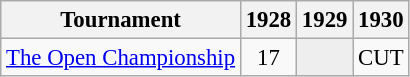<table class="wikitable" style="font-size:95%;text-align:center;">
<tr>
<th>Tournament</th>
<th>1928</th>
<th>1929</th>
<th>1930</th>
</tr>
<tr>
<td align=left><a href='#'>The Open Championship</a></td>
<td>17</td>
<td style="background:#eeeeee;"></td>
<td>CUT</td>
</tr>
</table>
